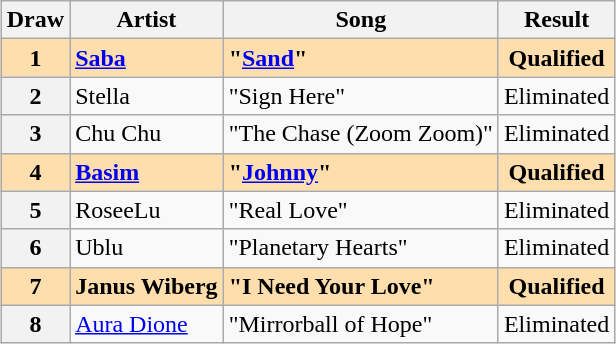<table class="sortable wikitable plainrowheaders" style="margin: 1em auto 1em auto">
<tr>
<th scope="col">Draw</th>
<th scope="col">Artist</th>
<th scope="col">Song</th>
<th scope="col">Result</th>
</tr>
<tr style="font-weight:bold; background:navajowhite;">
<th scope="row" style="text-align:center; font-weight:bold; background:navajowhite;">1</th>
<td><a href='#'>Saba</a></td>
<td>"<a href='#'>Sand</a>"</td>
<td align="center">Qualified</td>
</tr>
<tr>
<th scope="row" style="text-align:center;">2</th>
<td>Stella</td>
<td>"Sign Here"</td>
<td align="center">Eliminated</td>
</tr>
<tr>
<th scope="row" style="text-align:center;">3</th>
<td>Chu Chu</td>
<td>"The Chase (Zoom Zoom)"</td>
<td>Eliminated</td>
</tr>
<tr style="font-weight:bold; background:navajowhite;">
<th scope="row" style="text-align:center; font-weight:bold; background:navajowhite;">4</th>
<td><a href='#'>Basim</a></td>
<td>"<a href='#'>Johnny</a>"</td>
<td align="center">Qualified</td>
</tr>
<tr>
<th scope="row" style="text-align:center;">5</th>
<td>RoseeLu</td>
<td>"Real Love"</td>
<td align="center">Eliminated</td>
</tr>
<tr>
<th scope="row" style="text-align:center;">6</th>
<td>Ublu</td>
<td>"Planetary Hearts"</td>
<td align="center">Eliminated</td>
</tr>
<tr style="font-weight:bold; background:navajowhite;">
<th scope="row" style="text-align:center; font-weight:bold; background:navajowhite;">7</th>
<td>Janus Wiberg</td>
<td>"I Need Your Love"</td>
<td align="center">Qualified</td>
</tr>
<tr>
<th scope="row" style="text-align:center;">8</th>
<td><a href='#'>Aura Dione</a></td>
<td>"Mirrorball of Hope"</td>
<td align="center">Eliminated</td>
</tr>
</table>
